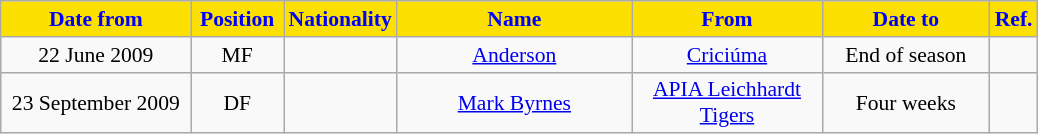<table class="wikitable" style="text-align:center; font-size:90%; ">
<tr>
<th style="background:#FCE000; color:blue; width:120px;">Date from</th>
<th style="background:#FCE000; color:blue; width:55px;">Position</th>
<th style="background:#FCE000; color:blue; width:55px;">Nationality</th>
<th style="background:#FCE000; color:blue; width:150px;">Name</th>
<th style="background:#FCE000; color:blue; width:120px;">From</th>
<th style="background:#FCE000; color:blue; width:105px;">Date to</th>
<th style="background:#FCE000; color:blue; width:25px;">Ref.</th>
</tr>
<tr>
<td>22 June 2009</td>
<td>MF</td>
<td></td>
<td><a href='#'>Anderson</a></td>
<td><a href='#'>Criciúma</a></td>
<td>End of season</td>
<td></td>
</tr>
<tr>
<td>23 September 2009</td>
<td>DF</td>
<td></td>
<td><a href='#'>Mark Byrnes</a></td>
<td><a href='#'>APIA Leichhardt Tigers</a></td>
<td>Four weeks</td>
<td></td>
</tr>
</table>
